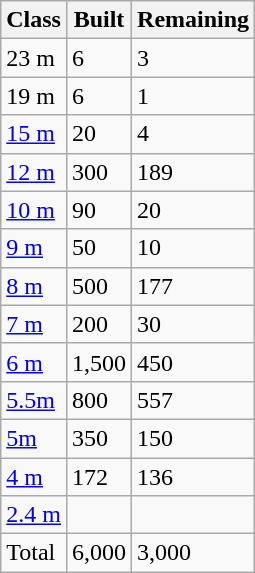<table class=wikitable>
<tr>
<th>Class</th>
<th>Built</th>
<th align=right>Remaining</th>
</tr>
<tr>
<td>23 m</td>
<td>6</td>
<td>3</td>
</tr>
<tr>
<td>19 m</td>
<td>6</td>
<td>1</td>
</tr>
<tr>
<td><a href='#'>15 m</a></td>
<td>20</td>
<td>4</td>
</tr>
<tr>
<td><a href='#'>12 m</a></td>
<td>300</td>
<td>189</td>
</tr>
<tr>
<td><a href='#'>10 m</a></td>
<td>90</td>
<td>20</td>
</tr>
<tr>
<td><a href='#'>9 m</a></td>
<td>50</td>
<td>10</td>
</tr>
<tr>
<td><a href='#'>8 m</a></td>
<td>500</td>
<td>177</td>
</tr>
<tr>
<td><a href='#'>7 m</a></td>
<td>200</td>
<td>30</td>
</tr>
<tr>
<td><a href='#'>6 m</a></td>
<td>1,500</td>
<td>450</td>
</tr>
<tr>
<td><a href='#'>5.5m</a></td>
<td>800</td>
<td>557</td>
</tr>
<tr>
<td><a href='#'>5m</a></td>
<td>350</td>
<td>150</td>
</tr>
<tr>
<td><a href='#'>4 m</a></td>
<td>172</td>
<td>136</td>
</tr>
<tr>
<td><a href='#'>2.4 m</a></td>
<td></td>
<td></td>
</tr>
<tr>
<td>Total</td>
<td>6,000</td>
<td>3,000</td>
</tr>
</table>
